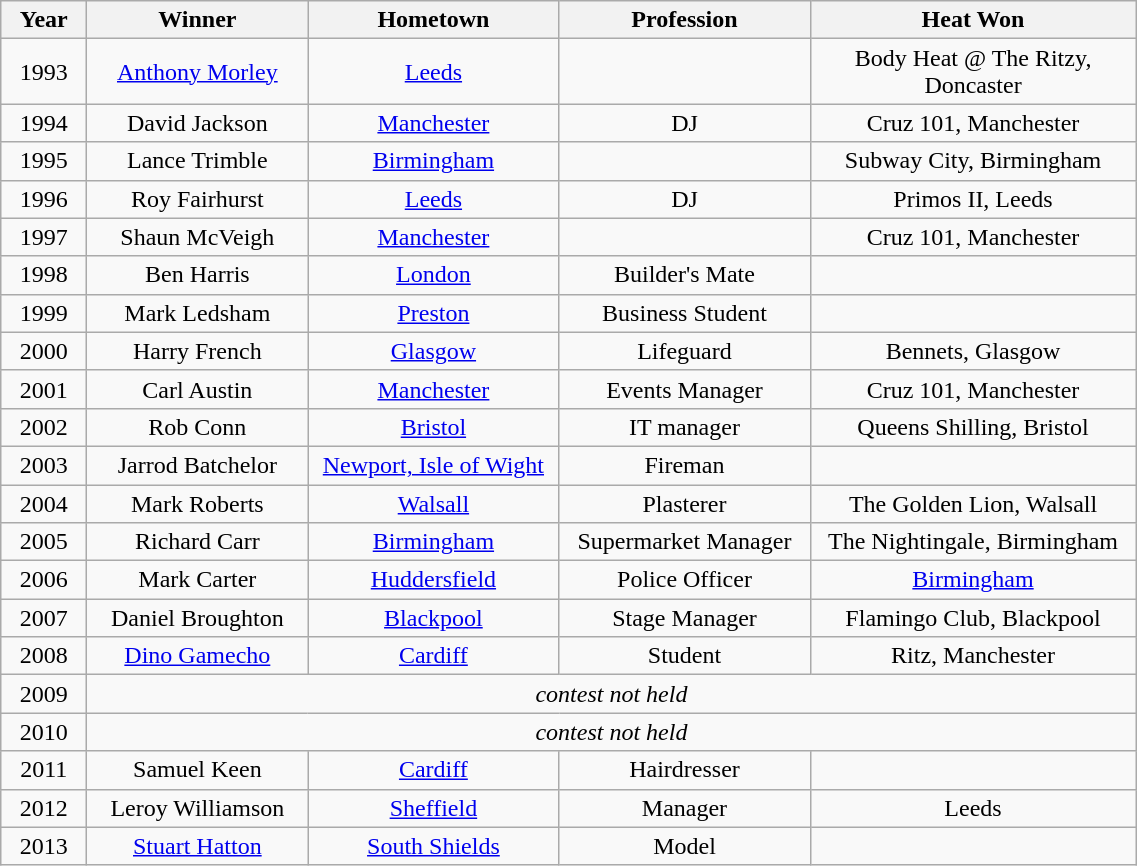<table class="wikitable" style="text-align:center;">
<tr>
<th>Year</th>
<th>Winner</th>
<th>Hometown</th>
<th>Profession</th>
<th>Heat Won</th>
</tr>
<tr>
<td style="width:50px;">1993</td>
<td style="width:140px;"><a href='#'>Anthony Morley</a></td>
<td style="width:160px;"><a href='#'>Leeds</a></td>
<td style="text-align:center; width:160px;"></td>
<td style="width:210px;">Body Heat @ The Ritzy, Doncaster</td>
</tr>
<tr>
<td>1994</td>
<td>David Jackson</td>
<td><a href='#'>Manchester</a></td>
<td>DJ</td>
<td>Cruz 101, Manchester</td>
</tr>
<tr>
<td>1995</td>
<td>Lance Trimble</td>
<td><a href='#'>Birmingham</a></td>
<td></td>
<td>Subway City, Birmingham</td>
</tr>
<tr>
<td>1996</td>
<td>Roy Fairhurst</td>
<td><a href='#'>Leeds</a></td>
<td>DJ</td>
<td>Primos II, Leeds</td>
</tr>
<tr>
<td>1997</td>
<td>Shaun McVeigh</td>
<td><a href='#'>Manchester</a></td>
<td></td>
<td>Cruz 101, Manchester</td>
</tr>
<tr>
<td>1998</td>
<td>Ben Harris</td>
<td><a href='#'>London</a></td>
<td>Builder's Mate</td>
<td></td>
</tr>
<tr>
<td>1999</td>
<td>Mark Ledsham</td>
<td><a href='#'>Preston</a></td>
<td>Business Student</td>
<td></td>
</tr>
<tr>
<td>2000</td>
<td>Harry French</td>
<td><a href='#'>Glasgow</a></td>
<td>Lifeguard</td>
<td>Bennets, Glasgow</td>
</tr>
<tr>
<td>2001</td>
<td>Carl Austin</td>
<td><a href='#'>Manchester</a></td>
<td>Events Manager</td>
<td>Cruz 101, Manchester</td>
</tr>
<tr>
<td>2002</td>
<td>Rob Conn</td>
<td><a href='#'>Bristol</a></td>
<td>IT manager</td>
<td>Queens Shilling, Bristol</td>
</tr>
<tr>
<td>2003</td>
<td>Jarrod Batchelor</td>
<td><a href='#'>Newport, Isle of Wight</a></td>
<td>Fireman</td>
<td></td>
</tr>
<tr>
<td>2004</td>
<td>Mark Roberts</td>
<td><a href='#'>Walsall</a></td>
<td>Plasterer</td>
<td>The Golden Lion, Walsall</td>
</tr>
<tr>
<td>2005</td>
<td>Richard Carr</td>
<td><a href='#'>Birmingham</a></td>
<td>Supermarket Manager</td>
<td>The Nightingale, Birmingham</td>
</tr>
<tr>
<td>2006</td>
<td>Mark Carter</td>
<td><a href='#'>Huddersfield</a></td>
<td>Police Officer</td>
<td><a href='#'>Birmingham</a></td>
</tr>
<tr>
<td>2007</td>
<td>Daniel Broughton</td>
<td><a href='#'>Blackpool</a></td>
<td>Stage Manager</td>
<td>Flamingo Club, Blackpool</td>
</tr>
<tr>
<td>2008</td>
<td><a href='#'>Dino Gamecho</a></td>
<td><a href='#'>Cardiff</a></td>
<td>Student</td>
<td>Ritz, Manchester</td>
</tr>
<tr>
<td>2009</td>
<td align="center" colspan=4><em>contest not held</em></td>
</tr>
<tr>
<td>2010</td>
<td align="center" colspan=4><em>contest not held</em></td>
</tr>
<tr>
<td>2011</td>
<td>Samuel Keen</td>
<td><a href='#'>Cardiff</a></td>
<td>Hairdresser</td>
<td></td>
</tr>
<tr>
<td>2012</td>
<td>Leroy Williamson</td>
<td><a href='#'>Sheffield</a></td>
<td>Manager</td>
<td>Leeds</td>
</tr>
<tr style="text-align:center;">
<td>2013</td>
<td><a href='#'>Stuart Hatton</a></td>
<td><a href='#'>South Shields</a></td>
<td>Model</td>
<td></td>
</tr>
</table>
